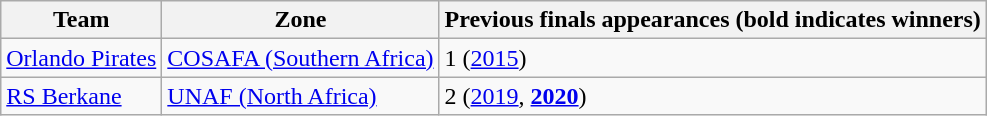<table class="wikitable">
<tr>
<th>Team</th>
<th>Zone</th>
<th>Previous finals appearances (bold indicates winners)</th>
</tr>
<tr>
<td> <a href='#'>Orlando Pirates</a></td>
<td><a href='#'>COSAFA (Southern Africa)</a></td>
<td>1 (<a href='#'>2015</a>)</td>
</tr>
<tr>
<td> <a href='#'>RS Berkane</a></td>
<td><a href='#'>UNAF (North Africa)</a></td>
<td>2 (<a href='#'>2019</a>, <strong><a href='#'>2020</a></strong>)</td>
</tr>
</table>
